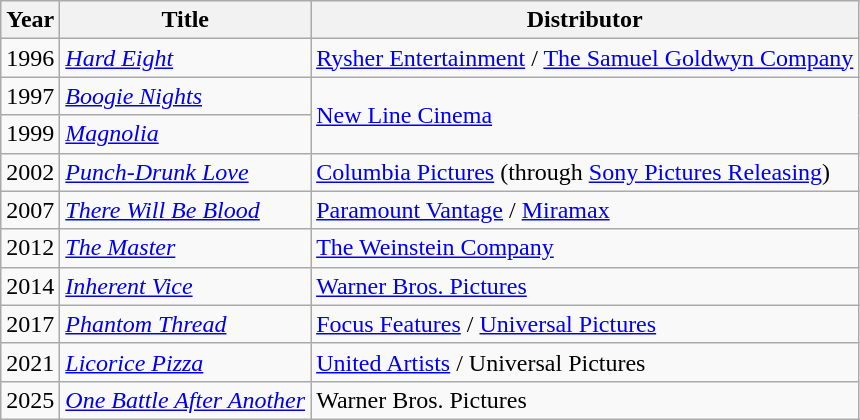<table class="wikitable">
<tr>
<th>Year</th>
<th>Title</th>
<th>Distributor</th>
</tr>
<tr>
<td>1996</td>
<td><em><a href='#'>Hard Eight</a></em></td>
<td><a href='#'>Rysher Entertainment</a> / <a href='#'>The Samuel Goldwyn Company</a></td>
</tr>
<tr>
<td>1997</td>
<td><em><a href='#'>Boogie Nights</a></em></td>
<td rowspan="2"><a href='#'>New Line Cinema</a></td>
</tr>
<tr>
<td>1999</td>
<td><em><a href='#'>Magnolia</a></em></td>
</tr>
<tr>
<td>2002</td>
<td><em><a href='#'>Punch-Drunk Love</a></em></td>
<td><a href='#'>Columbia Pictures</a> (through <a href='#'>Sony Pictures Releasing</a>)</td>
</tr>
<tr>
<td>2007</td>
<td><em><a href='#'>There Will Be Blood</a></em></td>
<td><a href='#'>Paramount Vantage</a> / <a href='#'>Miramax</a></td>
</tr>
<tr>
<td>2012</td>
<td><em><a href='#'>The Master</a></em></td>
<td><a href='#'>The Weinstein Company</a></td>
</tr>
<tr>
<td>2014</td>
<td><em><a href='#'>Inherent Vice</a></em></td>
<td><a href='#'>Warner Bros. Pictures</a></td>
</tr>
<tr>
<td>2017</td>
<td><em><a href='#'>Phantom Thread</a></em></td>
<td><a href='#'>Focus Features</a> / <a href='#'>Universal Pictures</a></td>
</tr>
<tr>
<td>2021</td>
<td><em><a href='#'>Licorice Pizza</a></em></td>
<td><a href='#'>United Artists</a> / Universal Pictures</td>
</tr>
<tr>
<td>2025</td>
<td><em><a href='#'>One Battle After Another</a></em></td>
<td>Warner Bros. Pictures</td>
</tr>
</table>
